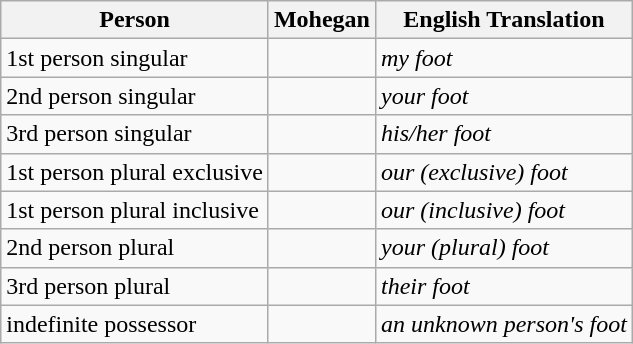<table class="wikitable">
<tr>
<th>Person</th>
<th>Mohegan</th>
<th>English Translation</th>
</tr>
<tr>
<td>1st person singular</td>
<td></td>
<td style="font-style: italic;">my foot</td>
</tr>
<tr>
<td>2nd person singular</td>
<td></td>
<td style="font-style: italic;">your foot</td>
</tr>
<tr>
<td>3rd person singular</td>
<td></td>
<td style="font-style: italic;">his/her foot</td>
</tr>
<tr>
<td>1st person plural  exclusive</td>
<td></td>
<td style="font-style: italic;">our (exclusive) foot</td>
</tr>
<tr>
<td>1st person plural inclusive</td>
<td></td>
<td style="font-style: italic;">our (inclusive) foot</td>
</tr>
<tr>
<td>2nd person plural</td>
<td></td>
<td style="font-style: italic;">your (plural) foot</td>
</tr>
<tr>
<td>3rd person plural</td>
<td></td>
<td style="font-style: italic;">their foot</td>
</tr>
<tr>
<td>indefinite  possessor</td>
<td></td>
<td style="font-style: italic;">an unknown person's foot</td>
</tr>
</table>
